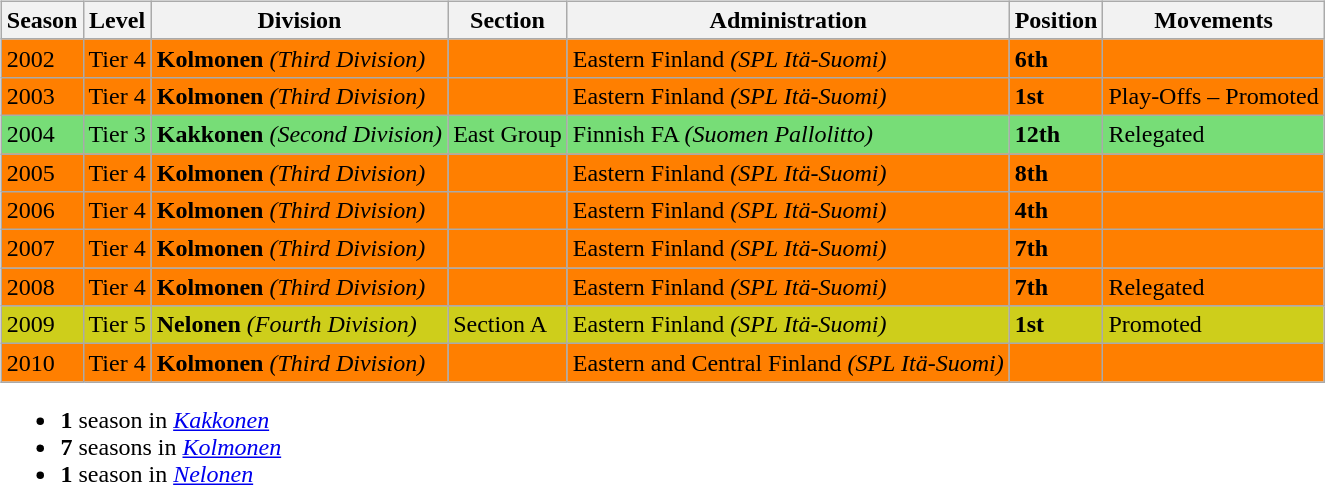<table>
<tr>
<td valign="top" width=0%><br><table class="wikitable">
<tr style="background:#f0f6fa;">
<th><strong>Season</strong></th>
<th><strong>Level</strong></th>
<th><strong>Division</strong></th>
<th><strong>Section</strong></th>
<th><strong>Administration</strong></th>
<th><strong>Position</strong></th>
<th><strong>Movements</strong></th>
</tr>
<tr>
<td style="background:#FF7F00;">2002</td>
<td style="background:#FF7F00;">Tier 4</td>
<td style="background:#FF7F00;"><strong>Kolmonen</strong> <em>(Third Division)</em></td>
<td style="background:#FF7F00;"></td>
<td style="background:#FF7F00;">Eastern Finland <em>(SPL Itä-Suomi)</em></td>
<td style="background:#FF7F00;"><strong>6th</strong></td>
<td style="background:#FF7F00;"></td>
</tr>
<tr>
<td style="background:#FF7F00;">2003</td>
<td style="background:#FF7F00;">Tier 4</td>
<td style="background:#FF7F00;"><strong>Kolmonen</strong> <em>(Third Division)</em></td>
<td style="background:#FF7F00;"></td>
<td style="background:#FF7F00;">Eastern Finland <em>(SPL Itä-Suomi)</em></td>
<td style="background:#FF7F00;"><strong>1st</strong></td>
<td style="background:#FF7F00;">Play-Offs – Promoted</td>
</tr>
<tr>
<td style="background:#77DD77;">2004</td>
<td style="background:#77DD77;">Tier 3</td>
<td style="background:#77DD77;"><strong>Kakkonen</strong> <em>(Second Division)</em></td>
<td style="background:#77DD77;">East Group</td>
<td style="background:#77DD77;">Finnish FA <em>(Suomen Pallolitto)</em></td>
<td style="background:#77DD77;"><strong>12th</strong></td>
<td style="background:#77DD77;">Relegated</td>
</tr>
<tr>
<td style="background:#FF7F00;">2005</td>
<td style="background:#FF7F00;">Tier 4</td>
<td style="background:#FF7F00;"><strong>Kolmonen</strong> <em>(Third Division)</em></td>
<td style="background:#FF7F00;"></td>
<td style="background:#FF7F00;">Eastern Finland <em>(SPL Itä-Suomi)</em></td>
<td style="background:#FF7F00;"><strong>8th</strong></td>
<td style="background:#FF7F00;"></td>
</tr>
<tr>
<td style="background:#FF7F00;">2006</td>
<td style="background:#FF7F00;">Tier 4</td>
<td style="background:#FF7F00;"><strong>Kolmonen</strong> <em>(Third Division)</em></td>
<td style="background:#FF7F00;"></td>
<td style="background:#FF7F00;">Eastern Finland <em>(SPL Itä-Suomi)</em></td>
<td style="background:#FF7F00;"><strong>4th</strong></td>
<td style="background:#FF7F00;"></td>
</tr>
<tr>
<td style="background:#FF7F00;">2007</td>
<td style="background:#FF7F00;">Tier 4</td>
<td style="background:#FF7F00;"><strong>Kolmonen</strong> <em>(Third Division)</em></td>
<td style="background:#FF7F00;"></td>
<td style="background:#FF7F00;">Eastern Finland <em>(SPL Itä-Suomi)</em></td>
<td style="background:#FF7F00;"><strong>7th</strong></td>
<td style="background:#FF7F00;"></td>
</tr>
<tr>
<td style="background:#FF7F00;">2008</td>
<td style="background:#FF7F00;">Tier 4</td>
<td style="background:#FF7F00;"><strong>Kolmonen</strong> <em>(Third Division)</em></td>
<td style="background:#FF7F00;"></td>
<td style="background:#FF7F00;">Eastern Finland <em>(SPL Itä-Suomi)</em></td>
<td style="background:#FF7F00;"><strong>7th</strong></td>
<td style="background:#FF7F00;">Relegated</td>
</tr>
<tr>
<td style="background:#CECE1B;">2009</td>
<td style="background:#CECE1B;">Tier 5</td>
<td style="background:#CECE1B;"><strong>Nelonen</strong> <em>(Fourth Division)</em></td>
<td style="background:#CECE1B;">Section A</td>
<td style="background:#CECE1B;">Eastern Finland <em>(SPL Itä-Suomi)</em></td>
<td style="background:#CECE1B;"><strong>1st</strong></td>
<td style="background:#CECE1B;">Promoted</td>
</tr>
<tr>
<td style="background:#FF7F00;">2010</td>
<td style="background:#FF7F00;">Tier 4</td>
<td style="background:#FF7F00;"><strong>Kolmonen</strong> <em>(Third Division)</em></td>
<td style="background:#FF7F00;"></td>
<td style="background:#FF7F00;">Eastern and Central Finland <em>(SPL Itä-Suomi)</em></td>
<td style="background:#FF7F00;"></td>
<td style="background:#FF7F00;"></td>
</tr>
</table>
<ul><li><strong>1</strong> season in <em><a href='#'>Kakkonen</a></em></li><li><strong>7</strong> seasons in <em><a href='#'>Kolmonen</a></em></li><li><strong>1</strong> season in <em><a href='#'>Nelonen</a></em></li></ul></td>
</tr>
</table>
